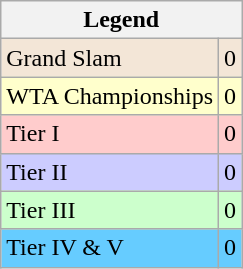<table class="wikitable sortable mw-collapsible mw-collapsed">
<tr>
<th colspan=2>Legend</th>
</tr>
<tr style="background:#f3e6d7;">
<td>Grand Slam</td>
<td align="center">0</td>
</tr>
<tr style="background:#ffffcc;">
<td>WTA Championships</td>
<td align="center">0</td>
</tr>
<tr bgcolor="#ffcccc">
<td>Tier I</td>
<td align="center">0</td>
</tr>
<tr bgcolor="#ccccff">
<td>Tier II</td>
<td align="center">0</td>
</tr>
<tr bgcolor="#CCFFCC">
<td>Tier III</td>
<td align="center">0</td>
</tr>
<tr bgcolor="#66CCFF">
<td>Tier IV & V</td>
<td align="center">0</td>
</tr>
</table>
